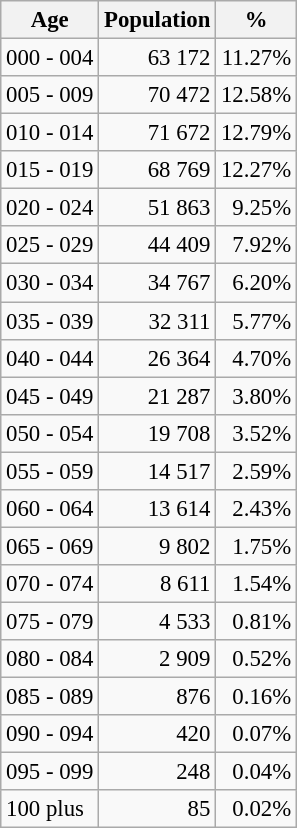<table class="wikitable" style="font-size: 95%; text-align: right">
<tr>
<th>Age</th>
<th>Population</th>
<th>%</th>
</tr>
<tr>
<td align=left>000 - 004</td>
<td>63 172</td>
<td>11.27%</td>
</tr>
<tr>
<td align=left>005 - 009</td>
<td>70 472</td>
<td>12.58%</td>
</tr>
<tr>
<td align=left>010 - 014</td>
<td>71 672</td>
<td>12.79%</td>
</tr>
<tr>
<td align=left>015 - 019</td>
<td>68 769</td>
<td>12.27%</td>
</tr>
<tr>
<td align=left>020 - 024</td>
<td>51 863</td>
<td>9.25%</td>
</tr>
<tr>
<td align=left>025 - 029</td>
<td>44 409</td>
<td>7.92%</td>
</tr>
<tr>
<td align=left>030 - 034</td>
<td>34 767</td>
<td>6.20%</td>
</tr>
<tr>
<td align=left>035 - 039</td>
<td>32 311</td>
<td>5.77%</td>
</tr>
<tr>
<td align=left>040 - 044</td>
<td>26 364</td>
<td>4.70%</td>
</tr>
<tr>
<td align=left>045 - 049</td>
<td>21 287</td>
<td>3.80%</td>
</tr>
<tr>
<td align=left>050 - 054</td>
<td>19 708</td>
<td>3.52%</td>
</tr>
<tr>
<td align=left>055 - 059</td>
<td>14 517</td>
<td>2.59%</td>
</tr>
<tr>
<td align=left>060 - 064</td>
<td>13 614</td>
<td>2.43%</td>
</tr>
<tr>
<td align=left>065 - 069</td>
<td>9 802</td>
<td>1.75%</td>
</tr>
<tr>
<td align=left>070 - 074</td>
<td>8 611</td>
<td>1.54%</td>
</tr>
<tr>
<td align=left>075 - 079</td>
<td>4 533</td>
<td>0.81%</td>
</tr>
<tr>
<td align=left>080 - 084</td>
<td>2 909</td>
<td>0.52%</td>
</tr>
<tr>
<td align=left>085 - 089</td>
<td>876</td>
<td>0.16%</td>
</tr>
<tr>
<td align=left>090 - 094</td>
<td>420</td>
<td>0.07%</td>
</tr>
<tr>
<td align=left>095 - 099</td>
<td>248</td>
<td>0.04%</td>
</tr>
<tr>
<td align=left>100 plus</td>
<td>85</td>
<td>0.02%</td>
</tr>
</table>
